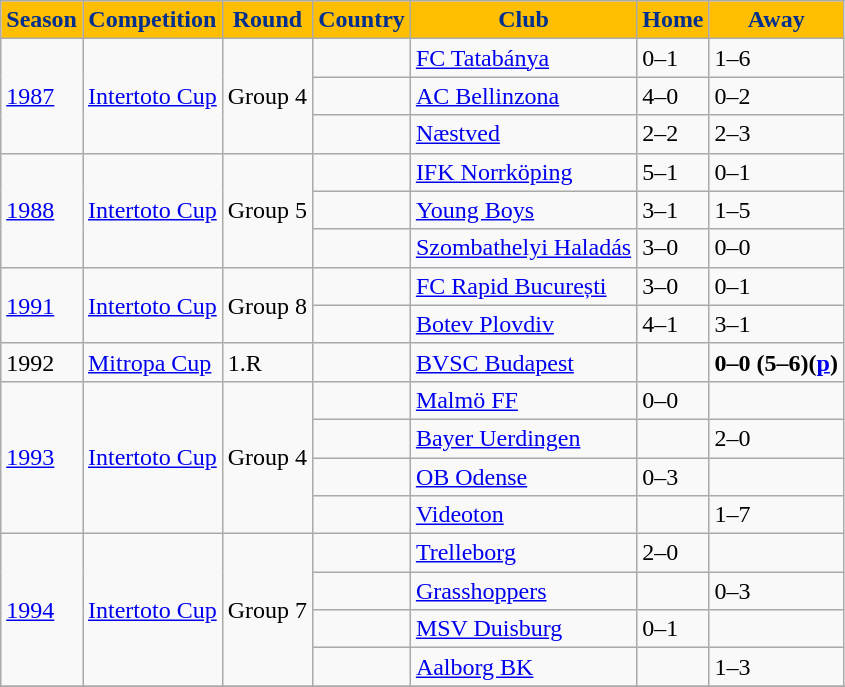<table class="wikitable">
<tr>
<th style="color:#00308F; background:#FFBF00;">Season</th>
<th style="color:#00308F; background:#FFBF00;">Competition</th>
<th style="color:#00308F; background:#FFBF00;">Round</th>
<th style="color:#00308F; background:#FFBF00;">Country</th>
<th style="color:#00308F; background:#FFBF00;">Club</th>
<th style="color:#00308F; background:#FFBF00;">Home</th>
<th style="color:#00308F; background:#FFBF00;">Away</th>
</tr>
<tr>
<td rowspan="3"><a href='#'>1987</a></td>
<td rowspan="3"><a href='#'>Intertoto Cup</a></td>
<td rowspan="3">Group 4</td>
<td></td>
<td><a href='#'>FC Tatabánya</a></td>
<td>0–1</td>
<td>1–6</td>
</tr>
<tr>
<td></td>
<td><a href='#'>AC Bellinzona</a></td>
<td>4–0</td>
<td>0–2</td>
</tr>
<tr>
<td></td>
<td><a href='#'>Næstved</a></td>
<td>2–2</td>
<td>2–3</td>
</tr>
<tr>
<td rowspan="3"><a href='#'>1988</a></td>
<td rowspan="3"><a href='#'>Intertoto Cup</a></td>
<td rowspan="3">Group 5</td>
<td></td>
<td><a href='#'>IFK Norrköping</a></td>
<td>5–1</td>
<td>0–1</td>
</tr>
<tr>
<td></td>
<td><a href='#'>Young Boys</a></td>
<td>3–1</td>
<td>1–5</td>
</tr>
<tr>
<td></td>
<td><a href='#'>Szombathelyi Haladás</a></td>
<td>3–0</td>
<td>0–0</td>
</tr>
<tr>
<td rowspan="2"><a href='#'>1991</a></td>
<td rowspan="2"><a href='#'>Intertoto Cup</a></td>
<td rowspan="2">Group 8</td>
<td></td>
<td><a href='#'>FC Rapid București</a></td>
<td>3–0</td>
<td>0–1</td>
</tr>
<tr>
<td></td>
<td><a href='#'>Botev Plovdiv</a></td>
<td>4–1</td>
<td>3–1</td>
</tr>
<tr>
<td>1992</td>
<td><a href='#'>Mitropa Cup</a></td>
<td>1.R</td>
<td></td>
<td><a href='#'>BVSC Budapest</a></td>
<td></td>
<td><strong>0–0 (5–6)(<a href='#'>p</a>)</strong></td>
</tr>
<tr>
<td rowspan="4"><a href='#'>1993</a></td>
<td rowspan="4"><a href='#'>Intertoto Cup</a></td>
<td rowspan="4">Group 4</td>
<td></td>
<td><a href='#'>Malmö FF</a></td>
<td>0–0</td>
<td></td>
</tr>
<tr>
<td></td>
<td><a href='#'>Bayer Uerdingen</a></td>
<td></td>
<td>2–0</td>
</tr>
<tr>
<td></td>
<td><a href='#'>OB Odense</a></td>
<td>0–3</td>
<td></td>
</tr>
<tr>
<td></td>
<td><a href='#'>Videoton</a></td>
<td></td>
<td>1–7</td>
</tr>
<tr>
<td rowspan="4"><a href='#'>1994</a></td>
<td rowspan="4"><a href='#'>Intertoto Cup</a></td>
<td rowspan="4">Group 7</td>
<td></td>
<td><a href='#'>Trelleborg</a></td>
<td>2–0</td>
<td></td>
</tr>
<tr>
<td></td>
<td><a href='#'>Grasshoppers</a></td>
<td></td>
<td>0–3</td>
</tr>
<tr>
<td></td>
<td><a href='#'>MSV Duisburg</a></td>
<td>0–1</td>
<td></td>
</tr>
<tr>
<td></td>
<td><a href='#'>Aalborg BK</a></td>
<td></td>
<td>1–3</td>
</tr>
<tr>
</tr>
</table>
